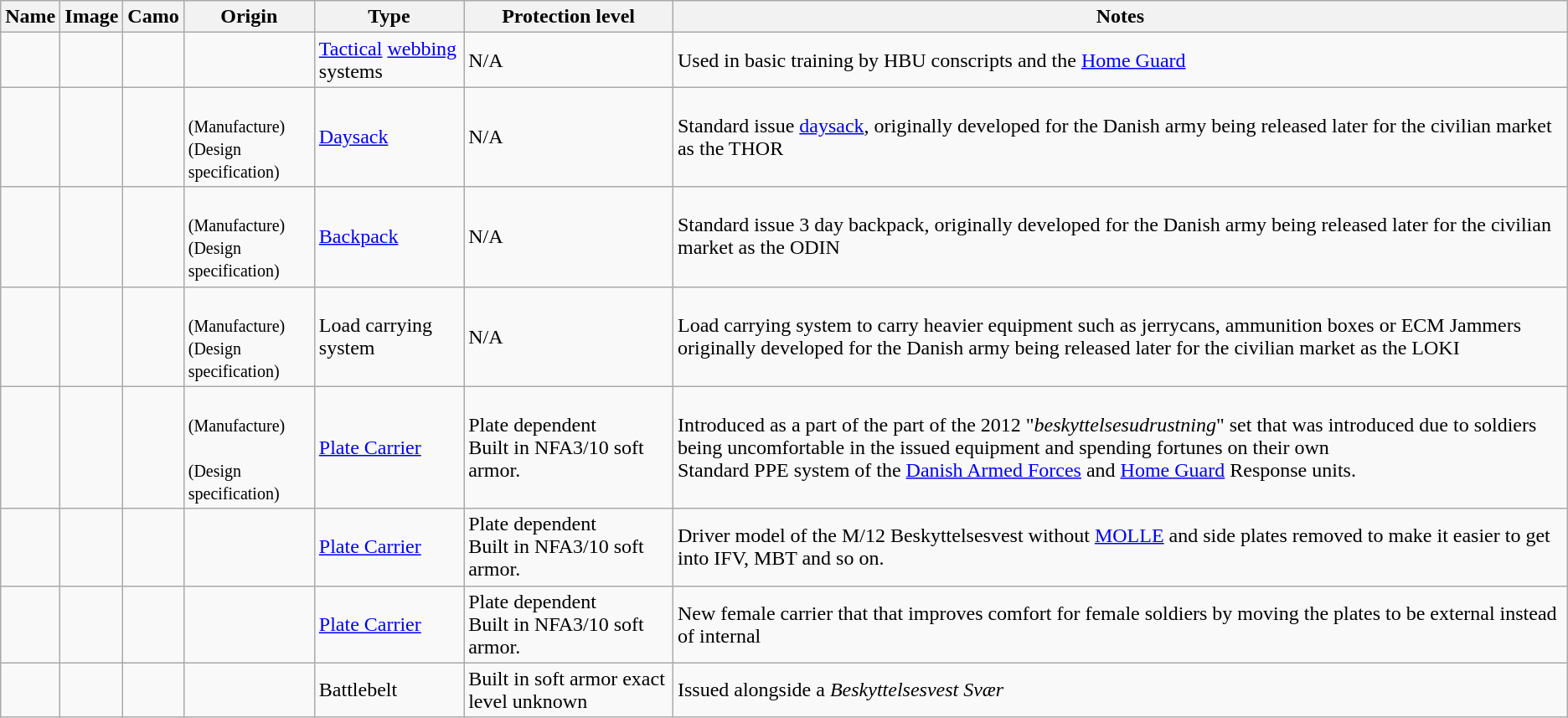<table class="wikitable">
<tr>
<th>Name</th>
<th>Image</th>
<th>Camo</th>
<th>Origin</th>
<th>Type</th>
<th>Protection level</th>
<th>Notes</th>
</tr>
<tr>
<td></td>
<td></td>
<td></td>
<td></td>
<td><a href='#'>Tactical</a> <a href='#'>webbing</a> systems</td>
<td>N/A</td>
<td>Used in basic training by HBU conscripts and the <a href='#'>Home Guard</a></td>
</tr>
<tr>
<td></td>
<td></td>
<td></td>
<td><br><small>(Manufacture)</small><br><small>(Design specification)</small></td>
<td><a href='#'>Daysack</a></td>
<td>N/A</td>
<td>Standard issue <a href='#'>daysack</a>, originally developed for the Danish army being released later for the civilian market as the THOR</td>
</tr>
<tr>
<td></td>
<td></td>
<td></td>
<td><br><small>(Manufacture)</small><br><small>(Design specification)</small></td>
<td><a href='#'>Backpack</a></td>
<td>N/A</td>
<td>Standard issue 3 day backpack, originally developed for the Danish army being released later for the civilian market as the ODIN</td>
</tr>
<tr>
<td></td>
<td></td>
<td></td>
<td><br><small>(Manufacture)</small><br><small>(Design specification)</small></td>
<td>Load carrying system</td>
<td>N/A</td>
<td>Load carrying system to carry heavier equipment such as jerrycans, ammunition boxes or ECM Jammers originally developed for the Danish army being released later for the civilian market as the LOKI</td>
</tr>
<tr>
<td></td>
<td></td>
<td></td>
<td><br><small>(Manufacture)</small><br><br><small>(Design specification)</small></td>
<td><a href='#'>Plate Carrier</a></td>
<td>Plate dependent<br>Built in NFA3/10 soft armor.</td>
<td>Introduced as a part of the part of the 2012 "<em>beskyttelsesudrustning</em>" set that was introduced due to soldiers being uncomfortable in the issued equipment and spending fortunes on their own<br>Standard PPE system of the <a href='#'>Danish Armed Forces</a> and <a href='#'>Home Guard</a> Response units.</td>
</tr>
<tr>
<td></td>
<td></td>
<td></td>
<td><br></td>
<td><a href='#'>Plate Carrier</a></td>
<td>Plate dependent<br>Built in NFA3/10 soft armor.</td>
<td>Driver model of the M/12 Beskyttelsesvest without <a href='#'>MOLLE</a> and side plates removed to make it easier to get into IFV, MBT and so on.</td>
</tr>
<tr>
<td></td>
<td></td>
<td></td>
<td><br></td>
<td><a href='#'>Plate Carrier</a></td>
<td>Plate dependent<br>Built in NFA3/10 soft armor.</td>
<td>New female carrier that that improves comfort for female soldiers by moving the plates to be external instead of internal</td>
</tr>
<tr>
<td></td>
<td></td>
<td></td>
<td><br></td>
<td>Battlebelt</td>
<td>Built in soft armor exact level unknown</td>
<td>Issued alongside a <em>Beskyttelsesvest Svær</em></td>
</tr>
</table>
